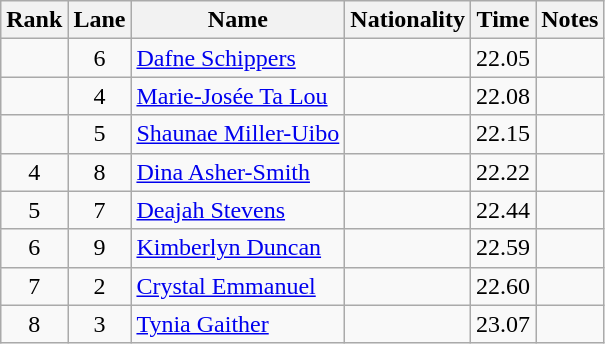<table class="wikitable sortable" style="text-align:center">
<tr>
<th>Rank</th>
<th>Lane</th>
<th>Name</th>
<th>Nationality</th>
<th>Time</th>
<th>Notes</th>
</tr>
<tr>
<td></td>
<td>6</td>
<td style="text-align:left;"><a href='#'>Dafne Schippers</a></td>
<td style="text-align:left;"></td>
<td>22.05</td>
<td></td>
</tr>
<tr>
<td></td>
<td>4</td>
<td style="text-align:left;"><a href='#'>Marie-Josée Ta Lou</a></td>
<td style="text-align:left;"></td>
<td>22.08</td>
<td><strong></strong></td>
</tr>
<tr>
<td></td>
<td>5</td>
<td style="text-align:left;"><a href='#'>Shaunae Miller-Uibo</a></td>
<td style="text-align:left;"></td>
<td>22.15</td>
<td></td>
</tr>
<tr>
<td>4</td>
<td>8</td>
<td style="text-align:left;"><a href='#'>Dina Asher-Smith</a></td>
<td style="text-align:left;"></td>
<td>22.22</td>
<td></td>
</tr>
<tr>
<td>5</td>
<td>7</td>
<td style="text-align:left;"><a href='#'>Deajah Stevens</a></td>
<td style="text-align:left;"></td>
<td>22.44</td>
<td></td>
</tr>
<tr>
<td>6</td>
<td>9</td>
<td style="text-align:left;"><a href='#'>Kimberlyn Duncan</a></td>
<td style="text-align:left;"></td>
<td>22.59</td>
<td></td>
</tr>
<tr>
<td>7</td>
<td>2</td>
<td style="text-align:left;"><a href='#'>Crystal Emmanuel</a></td>
<td style="text-align:left;"></td>
<td>22.60</td>
<td></td>
</tr>
<tr>
<td>8</td>
<td>3</td>
<td style="text-align:left;"><a href='#'>Tynia Gaither</a></td>
<td style="text-align:left;"></td>
<td>23.07</td>
<td></td>
</tr>
</table>
